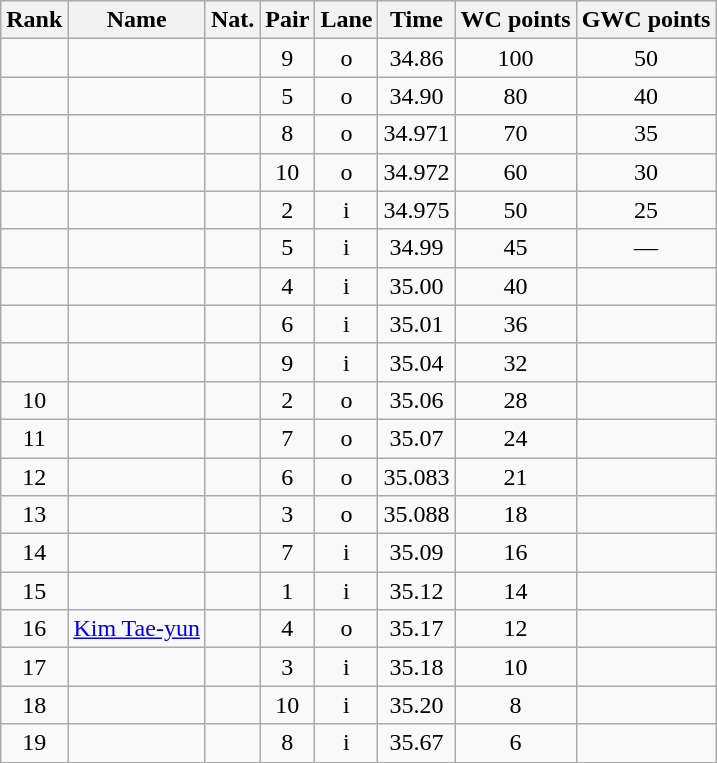<table class="wikitable sortable" style="text-align:center">
<tr>
<th>Rank</th>
<th>Name</th>
<th>Nat.</th>
<th>Pair</th>
<th>Lane</th>
<th>Time</th>
<th>WC points</th>
<th>GWC points</th>
</tr>
<tr>
<td></td>
<td align=left></td>
<td></td>
<td>9</td>
<td>o</td>
<td>34.86</td>
<td>100</td>
<td>50</td>
</tr>
<tr>
<td></td>
<td align=left></td>
<td></td>
<td>5</td>
<td>o</td>
<td>34.90</td>
<td>80</td>
<td>40</td>
</tr>
<tr>
<td></td>
<td align=left></td>
<td></td>
<td>8</td>
<td>o</td>
<td>34.971</td>
<td>70</td>
<td>35</td>
</tr>
<tr>
<td></td>
<td align=left></td>
<td></td>
<td>10</td>
<td>o</td>
<td>34.972</td>
<td>60</td>
<td>30</td>
</tr>
<tr>
<td></td>
<td align=left></td>
<td></td>
<td>2</td>
<td>i</td>
<td>34.975</td>
<td>50</td>
<td>25</td>
</tr>
<tr>
<td></td>
<td align=left></td>
<td></td>
<td>5</td>
<td>i</td>
<td>34.99</td>
<td>45</td>
<td>—</td>
</tr>
<tr>
<td></td>
<td align=left></td>
<td></td>
<td>4</td>
<td>i</td>
<td>35.00</td>
<td>40</td>
<td></td>
</tr>
<tr>
<td></td>
<td align=left></td>
<td></td>
<td>6</td>
<td>i</td>
<td>35.01</td>
<td>36</td>
<td></td>
</tr>
<tr>
<td></td>
<td align=left></td>
<td></td>
<td>9</td>
<td>i</td>
<td>35.04</td>
<td>32</td>
<td></td>
</tr>
<tr>
<td>10</td>
<td align=left></td>
<td></td>
<td>2</td>
<td>o</td>
<td>35.06</td>
<td>28</td>
<td></td>
</tr>
<tr>
<td>11</td>
<td align=left></td>
<td></td>
<td>7</td>
<td>o</td>
<td>35.07</td>
<td>24</td>
<td></td>
</tr>
<tr>
<td>12</td>
<td align=left></td>
<td></td>
<td>6</td>
<td>o</td>
<td>35.083</td>
<td>21</td>
<td></td>
</tr>
<tr>
<td>13</td>
<td align=left></td>
<td></td>
<td>3</td>
<td>o</td>
<td>35.088</td>
<td>18</td>
<td></td>
</tr>
<tr>
<td>14</td>
<td align=left></td>
<td></td>
<td>7</td>
<td>i</td>
<td>35.09</td>
<td>16</td>
<td></td>
</tr>
<tr>
<td>15</td>
<td align=left></td>
<td></td>
<td>1</td>
<td>i</td>
<td>35.12</td>
<td>14</td>
<td></td>
</tr>
<tr>
<td>16</td>
<td align=left><a href='#'>Kim Tae-yun</a></td>
<td></td>
<td>4</td>
<td>o</td>
<td>35.17</td>
<td>12</td>
<td></td>
</tr>
<tr>
<td>17</td>
<td align=left></td>
<td></td>
<td>3</td>
<td>i</td>
<td>35.18</td>
<td>10</td>
<td></td>
</tr>
<tr>
<td>18</td>
<td align=left></td>
<td></td>
<td>10</td>
<td>i</td>
<td>35.20</td>
<td>8</td>
<td></td>
</tr>
<tr>
<td>19</td>
<td align=left></td>
<td></td>
<td>8</td>
<td>i</td>
<td>35.67</td>
<td>6</td>
<td></td>
</tr>
</table>
